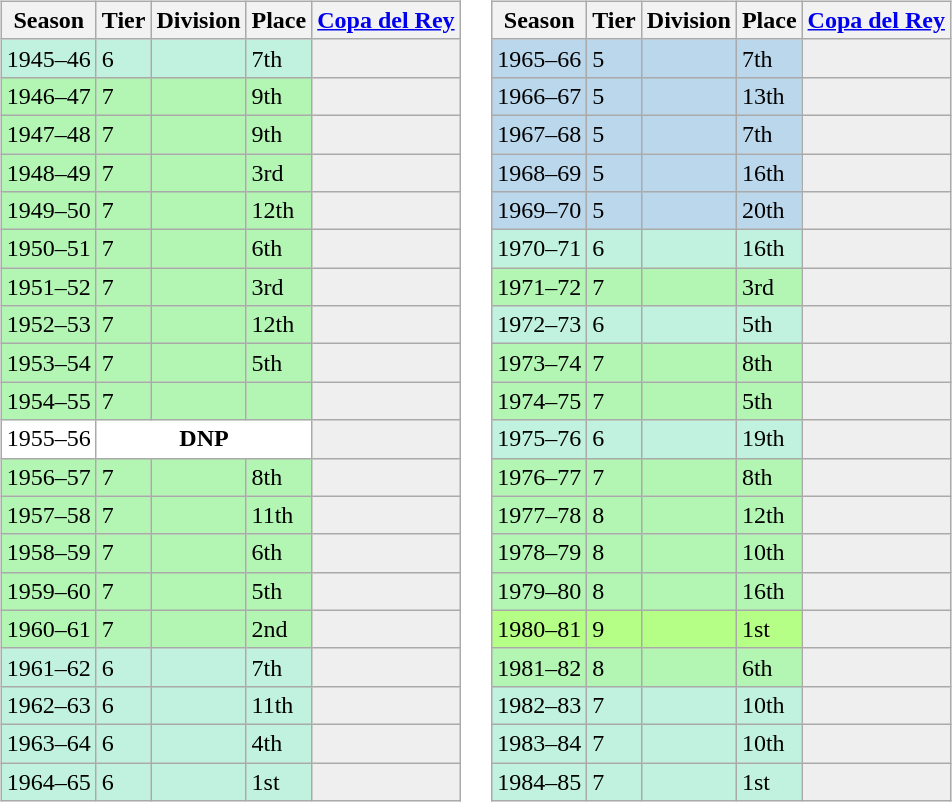<table>
<tr>
<td valign="top" width=0%><br><table class="wikitable">
<tr style="background:#f0f6fa;">
<th>Season</th>
<th>Tier</th>
<th>Division</th>
<th>Place</th>
<th><a href='#'>Copa del Rey</a></th>
</tr>
<tr>
<td style="background:#C0F2DF;">1945–46</td>
<td style="background:#C0F2DF;">6</td>
<td style="background:#C0F2DF;"></td>
<td style="background:#C0F2DF;">7th</td>
<th style="background:#efefef;"></th>
</tr>
<tr>
<td style="background:#B3F5B3;">1946–47</td>
<td style="background:#B3F5B3;">7</td>
<td style="background:#B3F5B3;"></td>
<td style="background:#B3F5B3;">9th</td>
<th style="background:#efefef;"></th>
</tr>
<tr>
<td style="background:#B3F5B3;">1947–48</td>
<td style="background:#B3F5B3;">7</td>
<td style="background:#B3F5B3;"></td>
<td style="background:#B3F5B3;">9th</td>
<th style="background:#efefef;"></th>
</tr>
<tr>
<td style="background:#B3F5B3;">1948–49</td>
<td style="background:#B3F5B3;">7</td>
<td style="background:#B3F5B3;"></td>
<td style="background:#B3F5B3;">3rd</td>
<th style="background:#efefef;"></th>
</tr>
<tr>
<td style="background:#B3F5B3;">1949–50</td>
<td style="background:#B3F5B3;">7</td>
<td style="background:#B3F5B3;"></td>
<td style="background:#B3F5B3;">12th</td>
<th style="background:#efefef;"></th>
</tr>
<tr>
<td style="background:#B3F5B3;">1950–51</td>
<td style="background:#B3F5B3;">7</td>
<td style="background:#B3F5B3;"></td>
<td style="background:#B3F5B3;">6th</td>
<th style="background:#efefef;"></th>
</tr>
<tr>
<td style="background:#B3F5B3;">1951–52</td>
<td style="background:#B3F5B3;">7</td>
<td style="background:#B3F5B3;"></td>
<td style="background:#B3F5B3;">3rd</td>
<th style="background:#efefef;"></th>
</tr>
<tr>
<td style="background:#B3F5B3;">1952–53</td>
<td style="background:#B3F5B3;">7</td>
<td style="background:#B3F5B3;"></td>
<td style="background:#B3F5B3;">12th</td>
<th style="background:#efefef;"></th>
</tr>
<tr>
<td style="background:#B3F5B3;">1953–54</td>
<td style="background:#B3F5B3;">7</td>
<td style="background:#B3F5B3;"></td>
<td style="background:#B3F5B3;">5th</td>
<th style="background:#efefef;"></th>
</tr>
<tr>
<td style="background:#B3F5B3;">1954–55</td>
<td style="background:#B3F5B3;">7</td>
<td style="background:#B3F5B3;"></td>
<td style="background:#B3F5B3;"></td>
<th style="background:#efefef;"></th>
</tr>
<tr>
<td style="background:#FFFFFF;">1955–56</td>
<th style="background:#FFFFFF;" colspan="3">DNP</th>
<th style="background:#efefef;"></th>
</tr>
<tr>
<td style="background:#B3F5B3;">1956–57</td>
<td style="background:#B3F5B3;">7</td>
<td style="background:#B3F5B3;"></td>
<td style="background:#B3F5B3;">8th</td>
<th style="background:#efefef;"></th>
</tr>
<tr>
<td style="background:#B3F5B3;">1957–58</td>
<td style="background:#B3F5B3;">7</td>
<td style="background:#B3F5B3;"></td>
<td style="background:#B3F5B3;">11th</td>
<th style="background:#efefef;"></th>
</tr>
<tr>
<td style="background:#B3F5B3;">1958–59</td>
<td style="background:#B3F5B3;">7</td>
<td style="background:#B3F5B3;"></td>
<td style="background:#B3F5B3;">6th</td>
<th style="background:#efefef;"></th>
</tr>
<tr>
<td style="background:#B3F5B3;">1959–60</td>
<td style="background:#B3F5B3;">7</td>
<td style="background:#B3F5B3;"></td>
<td style="background:#B3F5B3;">5th</td>
<th style="background:#efefef;"></th>
</tr>
<tr>
<td style="background:#B3F5B3;">1960–61</td>
<td style="background:#B3F5B3;">7</td>
<td style="background:#B3F5B3;"></td>
<td style="background:#B3F5B3;">2nd</td>
<th style="background:#efefef;"></th>
</tr>
<tr>
<td style="background:#C0F2DF;">1961–62</td>
<td style="background:#C0F2DF;">6</td>
<td style="background:#C0F2DF;"></td>
<td style="background:#C0F2DF;">7th</td>
<th style="background:#efefef;"></th>
</tr>
<tr>
<td style="background:#C0F2DF;">1962–63</td>
<td style="background:#C0F2DF;">6</td>
<td style="background:#C0F2DF;"></td>
<td style="background:#C0F2DF;">11th</td>
<th style="background:#efefef;"></th>
</tr>
<tr>
<td style="background:#C0F2DF;">1963–64</td>
<td style="background:#C0F2DF;">6</td>
<td style="background:#C0F2DF;"></td>
<td style="background:#C0F2DF;">4th</td>
<th style="background:#efefef;"></th>
</tr>
<tr>
<td style="background:#C0F2DF;">1964–65</td>
<td style="background:#C0F2DF;">6</td>
<td style="background:#C0F2DF;"></td>
<td style="background:#C0F2DF;">1st</td>
<th style="background:#efefef;"></th>
</tr>
</table>
</td>
<td valign="top" width=0%><br><table class="wikitable">
<tr style="background:#f0f6fa;">
<th>Season</th>
<th>Tier</th>
<th>Division</th>
<th>Place</th>
<th><a href='#'>Copa del Rey</a></th>
</tr>
<tr>
<td style="background:#BBD7EC;">1965–66</td>
<td style="background:#BBD7EC;">5</td>
<td style="background:#BBD7EC;"></td>
<td style="background:#BBD7EC;">7th</td>
<th style="background:#efefef;"></th>
</tr>
<tr>
<td style="background:#BBD7EC;">1966–67</td>
<td style="background:#BBD7EC;">5</td>
<td style="background:#BBD7EC;"></td>
<td style="background:#BBD7EC;">13th</td>
<th style="background:#efefef;"></th>
</tr>
<tr>
<td style="background:#BBD7EC;">1967–68</td>
<td style="background:#BBD7EC;">5</td>
<td style="background:#BBD7EC;"></td>
<td style="background:#BBD7EC;">7th</td>
<th style="background:#efefef;"></th>
</tr>
<tr>
<td style="background:#BBD7EC;">1968–69</td>
<td style="background:#BBD7EC;">5</td>
<td style="background:#BBD7EC;"></td>
<td style="background:#BBD7EC;">16th</td>
<th style="background:#efefef;"></th>
</tr>
<tr>
<td style="background:#BBD7EC;">1969–70</td>
<td style="background:#BBD7EC;">5</td>
<td style="background:#BBD7EC;"></td>
<td style="background:#BBD7EC;">20th</td>
<th style="background:#efefef;"></th>
</tr>
<tr>
<td style="background:#C0F2DF;">1970–71</td>
<td style="background:#C0F2DF;">6</td>
<td style="background:#C0F2DF;"></td>
<td style="background:#C0F2DF;">16th</td>
<th style="background:#efefef;"></th>
</tr>
<tr>
<td style="background:#B3F5B3;">1971–72</td>
<td style="background:#B3F5B3;">7</td>
<td style="background:#B3F5B3;"></td>
<td style="background:#B3F5B3;">3rd</td>
<th style="background:#efefef;"></th>
</tr>
<tr>
<td style="background:#C0F2DF;">1972–73</td>
<td style="background:#C0F2DF;">6</td>
<td style="background:#C0F2DF;"></td>
<td style="background:#C0F2DF;">5th</td>
<th style="background:#efefef;"></th>
</tr>
<tr>
<td style="background:#B3F5B3;">1973–74</td>
<td style="background:#B3F5B3;">7</td>
<td style="background:#B3F5B3;"></td>
<td style="background:#B3F5B3;">8th</td>
<th style="background:#efefef;"></th>
</tr>
<tr>
<td style="background:#B3F5B3;">1974–75</td>
<td style="background:#B3F5B3;">7</td>
<td style="background:#B3F5B3;"></td>
<td style="background:#B3F5B3;">5th</td>
<th style="background:#efefef;"></th>
</tr>
<tr>
<td style="background:#C0F2DF;">1975–76</td>
<td style="background:#C0F2DF;">6</td>
<td style="background:#C0F2DF;"></td>
<td style="background:#C0F2DF;">19th</td>
<th style="background:#efefef;"></th>
</tr>
<tr>
<td style="background:#B3F5B3;">1976–77</td>
<td style="background:#B3F5B3;">7</td>
<td style="background:#B3F5B3;"></td>
<td style="background:#B3F5B3;">8th</td>
<th style="background:#efefef;"></th>
</tr>
<tr>
<td style="background:#B3F5B3;">1977–78</td>
<td style="background:#B3F5B3;">8</td>
<td style="background:#B3F5B3;"></td>
<td style="background:#B3F5B3;">12th</td>
<th style="background:#efefef;"></th>
</tr>
<tr>
<td style="background:#B3F5B3;">1978–79</td>
<td style="background:#B3F5B3;">8</td>
<td style="background:#B3F5B3;"></td>
<td style="background:#B3F5B3;">10th</td>
<th style="background:#efefef;"></th>
</tr>
<tr>
<td style="background:#B3F5B3;">1979–80</td>
<td style="background:#B3F5B3;">8</td>
<td style="background:#B3F5B3;"></td>
<td style="background:#B3F5B3;">16th</td>
<th style="background:#efefef;"></th>
</tr>
<tr>
<td style="background:#B6FF86;">1980–81</td>
<td style="background:#B6FF86;">9</td>
<td style="background:#B6FF86;"></td>
<td style="background:#B6FF86;">1st</td>
<th style="background:#efefef;"></th>
</tr>
<tr>
<td style="background:#B3F5B3;">1981–82</td>
<td style="background:#B3F5B3;">8</td>
<td style="background:#B3F5B3;"></td>
<td style="background:#B3F5B3;">6th</td>
<th style="background:#efefef;"></th>
</tr>
<tr>
<td style="background:#C0F2DF;">1982–83</td>
<td style="background:#C0F2DF;">7</td>
<td style="background:#C0F2DF;"></td>
<td style="background:#C0F2DF;">10th</td>
<th style="background:#efefef;"></th>
</tr>
<tr>
<td style="background:#C0F2DF;">1983–84</td>
<td style="background:#C0F2DF;">7</td>
<td style="background:#C0F2DF;"></td>
<td style="background:#C0F2DF;">10th</td>
<th style="background:#efefef;"></th>
</tr>
<tr>
<td style="background:#C0F2DF;">1984–85</td>
<td style="background:#C0F2DF;">7</td>
<td style="background:#C0F2DF;"></td>
<td style="background:#C0F2DF;">1st</td>
<th style="background:#efefef;"></th>
</tr>
</table>
</td>
</tr>
</table>
